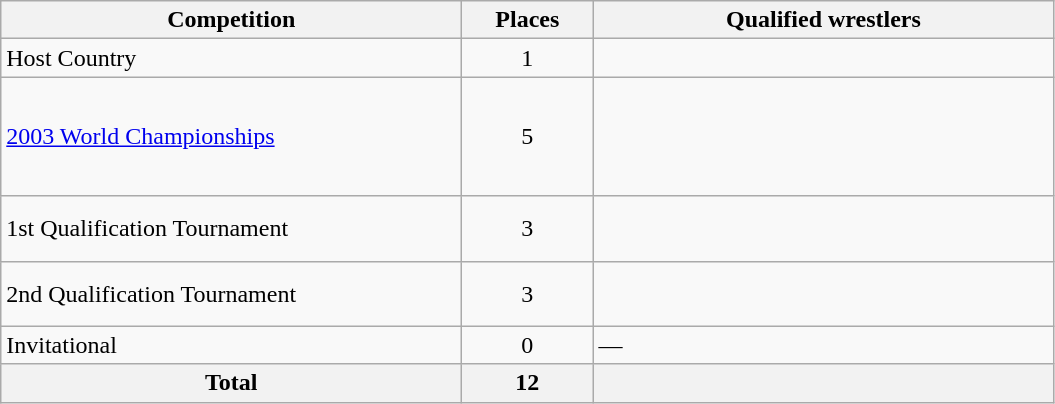<table class = "wikitable">
<tr>
<th width=300>Competition</th>
<th width=80>Places</th>
<th width=300>Qualified wrestlers</th>
</tr>
<tr>
<td>Host Country</td>
<td align="center">1</td>
<td></td>
</tr>
<tr>
<td><a href='#'>2003 World Championships</a></td>
<td align="center">5</td>
<td><br><br><br><br></td>
</tr>
<tr>
<td>1st Qualification Tournament</td>
<td align="center">3</td>
<td><br><br></td>
</tr>
<tr>
<td>2nd Qualification Tournament</td>
<td align="center">3</td>
<td><br><br></td>
</tr>
<tr>
<td>Invitational</td>
<td align="center">0</td>
<td>—</td>
</tr>
<tr>
<th>Total</th>
<th>12</th>
<th></th>
</tr>
</table>
